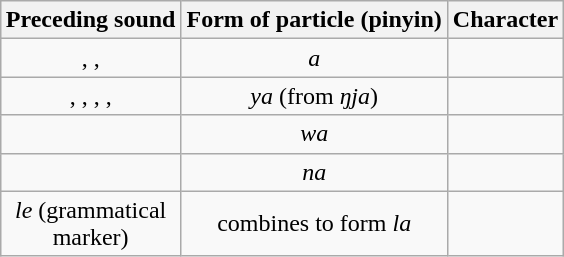<table class="wikitable" style="text-align:center; margin:1em auto 1em auto">
<tr>
<th>Preceding sound</th>
<th>Form of particle (pinyin)</th>
<th>Character</th>
</tr>
<tr>
<td>, , </td>
<td><em>a</em></td>
<td></td>
</tr>
<tr>
<td>, , , , </td>
<td><em>ya</em> (from <em>ŋja</em>)</td>
<td></td>
</tr>
<tr>
<td></td>
<td><em>wa</em></td>
<td></td>
</tr>
<tr>
<td></td>
<td><em>na</em></td>
<td></td>
</tr>
<tr>
<td> <em>le</em> (grammatical<br>marker)</td>
<td>combines to form <em>la</em></td>
<td></td>
</tr>
</table>
